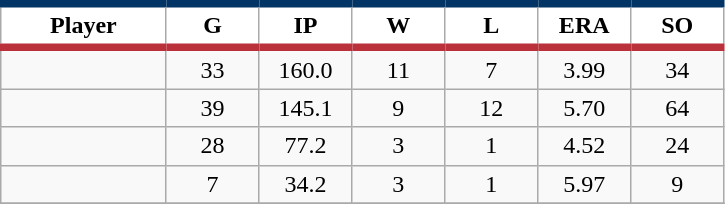<table class="wikitable sortable">
<tr>
<th style="background:#FFFFFF; border-top:#023465 5px solid; border-bottom:#ba313c 5px solid;" width="16%">Player</th>
<th style="background:#FFFFFF; border-top:#023465 5px solid; border-bottom:#ba313c 5px solid;" width="9%">G</th>
<th style="background:#FFFFFF; border-top:#023465 5px solid; border-bottom:#ba313c 5px solid;" width="9%">IP</th>
<th style="background:#FFFFFF; border-top:#023465 5px solid; border-bottom:#ba313c 5px solid;" width="9%">W</th>
<th style="background:#FFFFFF; border-top:#023465 5px solid; border-bottom:#ba313c 5px solid;" width="9%">L</th>
<th style="background:#FFFFFF; border-top:#023465 5px solid; border-bottom:#ba313c 5px solid;" width="9%">ERA</th>
<th style="background:#FFFFFF; border-top:#023465 5px solid; border-bottom:#ba313c 5px solid;" width="9%">SO</th>
</tr>
<tr align="center">
<td></td>
<td>33</td>
<td>160.0</td>
<td>11</td>
<td>7</td>
<td>3.99</td>
<td>34</td>
</tr>
<tr align="center">
<td></td>
<td>39</td>
<td>145.1</td>
<td>9</td>
<td>12</td>
<td>5.70</td>
<td>64</td>
</tr>
<tr align="center">
<td></td>
<td>28</td>
<td>77.2</td>
<td>3</td>
<td>1</td>
<td>4.52</td>
<td>24</td>
</tr>
<tr align="center">
<td></td>
<td>7</td>
<td>34.2</td>
<td>3</td>
<td>1</td>
<td>5.97</td>
<td>9</td>
</tr>
<tr align="center">
</tr>
</table>
